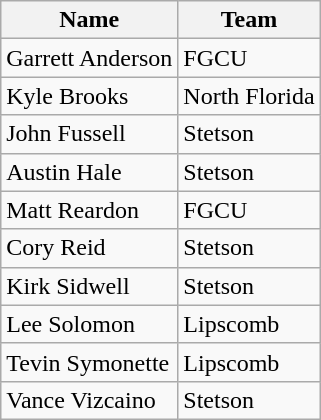<table class=wikitable>
<tr>
<th>Name</th>
<th>Team</th>
</tr>
<tr>
<td>Garrett Anderson</td>
<td>FGCU</td>
</tr>
<tr>
<td>Kyle Brooks</td>
<td>North Florida</td>
</tr>
<tr>
<td>John Fussell</td>
<td>Stetson</td>
</tr>
<tr>
<td>Austin Hale</td>
<td>Stetson</td>
</tr>
<tr>
<td>Matt Reardon</td>
<td>FGCU</td>
</tr>
<tr>
<td>Cory Reid</td>
<td>Stetson</td>
</tr>
<tr>
<td>Kirk Sidwell</td>
<td>Stetson</td>
</tr>
<tr>
<td>Lee Solomon</td>
<td>Lipscomb</td>
</tr>
<tr>
<td>Tevin Symonette</td>
<td>Lipscomb</td>
</tr>
<tr>
<td>Vance Vizcaino</td>
<td>Stetson</td>
</tr>
</table>
